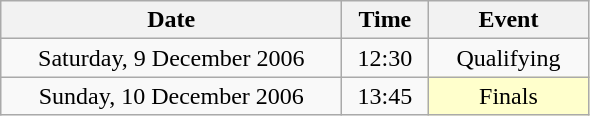<table class = "wikitable" style="text-align:center;">
<tr>
<th width=220>Date</th>
<th width=50>Time</th>
<th width=100>Event</th>
</tr>
<tr>
<td>Saturday, 9 December 2006</td>
<td>12:30</td>
<td>Qualifying</td>
</tr>
<tr>
<td>Sunday, 10 December 2006</td>
<td>13:45</td>
<td bgcolor=ffffcc>Finals</td>
</tr>
</table>
